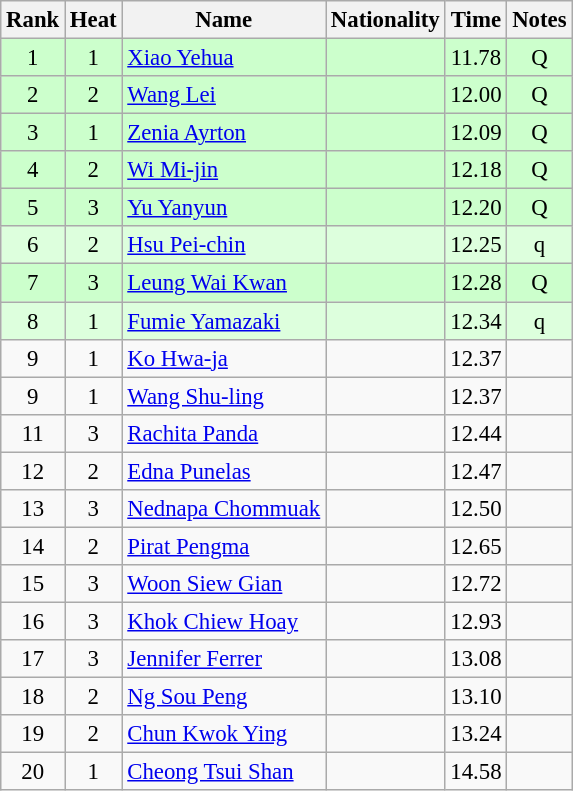<table class="wikitable sortable" style="text-align:center; font-size:95%">
<tr>
<th>Rank</th>
<th>Heat</th>
<th>Name</th>
<th>Nationality</th>
<th>Time</th>
<th>Notes</th>
</tr>
<tr bgcolor=ccffcc>
<td>1</td>
<td>1</td>
<td align=left><a href='#'>Xiao Yehua</a></td>
<td align=left></td>
<td>11.78</td>
<td>Q</td>
</tr>
<tr bgcolor=ccffcc>
<td>2</td>
<td>2</td>
<td align=left><a href='#'>Wang Lei</a></td>
<td align=left></td>
<td>12.00</td>
<td>Q</td>
</tr>
<tr bgcolor=ccffcc>
<td>3</td>
<td>1</td>
<td align=left><a href='#'>Zenia Ayrton</a></td>
<td align=left></td>
<td>12.09</td>
<td>Q</td>
</tr>
<tr bgcolor=ccffcc>
<td>4</td>
<td>2</td>
<td align=left><a href='#'>Wi Mi-jin</a></td>
<td align=left></td>
<td>12.18</td>
<td>Q</td>
</tr>
<tr bgcolor=ccffcc>
<td>5</td>
<td>3</td>
<td align=left><a href='#'>Yu Yanyun</a></td>
<td align=left></td>
<td>12.20</td>
<td>Q</td>
</tr>
<tr bgcolor=ddffdd>
<td>6</td>
<td>2</td>
<td align=left><a href='#'>Hsu Pei-chin</a></td>
<td align=left></td>
<td>12.25</td>
<td>q</td>
</tr>
<tr bgcolor=ccffcc>
<td>7</td>
<td>3</td>
<td align=left><a href='#'>Leung Wai Kwan</a></td>
<td align=left></td>
<td>12.28</td>
<td>Q</td>
</tr>
<tr bgcolor=ddffdd>
<td>8</td>
<td>1</td>
<td align=left><a href='#'>Fumie Yamazaki</a></td>
<td align=left></td>
<td>12.34</td>
<td>q</td>
</tr>
<tr>
<td>9</td>
<td>1</td>
<td align=left><a href='#'>Ko Hwa-ja</a></td>
<td align=left></td>
<td>12.37</td>
<td></td>
</tr>
<tr>
<td>9</td>
<td>1</td>
<td align=left><a href='#'>Wang Shu-ling</a></td>
<td align=left></td>
<td>12.37</td>
<td></td>
</tr>
<tr>
<td>11</td>
<td>3</td>
<td align=left><a href='#'>Rachita Panda</a></td>
<td align=left></td>
<td>12.44</td>
<td></td>
</tr>
<tr>
<td>12</td>
<td>2</td>
<td align=left><a href='#'>Edna Punelas</a></td>
<td align=left></td>
<td>12.47</td>
<td></td>
</tr>
<tr>
<td>13</td>
<td>3</td>
<td align=left><a href='#'>Nednapa Chommuak</a></td>
<td align=left></td>
<td>12.50</td>
<td></td>
</tr>
<tr>
<td>14</td>
<td>2</td>
<td align=left><a href='#'>Pirat Pengma</a></td>
<td align=left></td>
<td>12.65</td>
<td></td>
</tr>
<tr>
<td>15</td>
<td>3</td>
<td align=left><a href='#'>Woon Siew Gian</a></td>
<td align=left></td>
<td>12.72</td>
<td></td>
</tr>
<tr>
<td>16</td>
<td>3</td>
<td align=left><a href='#'>Khok Chiew Hoay</a></td>
<td align=left></td>
<td>12.93</td>
<td></td>
</tr>
<tr>
<td>17</td>
<td>3</td>
<td align=left><a href='#'>Jennifer Ferrer</a></td>
<td align=left></td>
<td>13.08</td>
<td></td>
</tr>
<tr>
<td>18</td>
<td>2</td>
<td align=left><a href='#'>Ng Sou Peng</a></td>
<td align=left></td>
<td>13.10</td>
<td></td>
</tr>
<tr>
<td>19</td>
<td>2</td>
<td align=left><a href='#'>Chun Kwok Ying</a></td>
<td align=left></td>
<td>13.24</td>
<td></td>
</tr>
<tr>
<td>20</td>
<td>1</td>
<td align=left><a href='#'>Cheong Tsui Shan </a></td>
<td align=left></td>
<td>14.58</td>
<td></td>
</tr>
</table>
